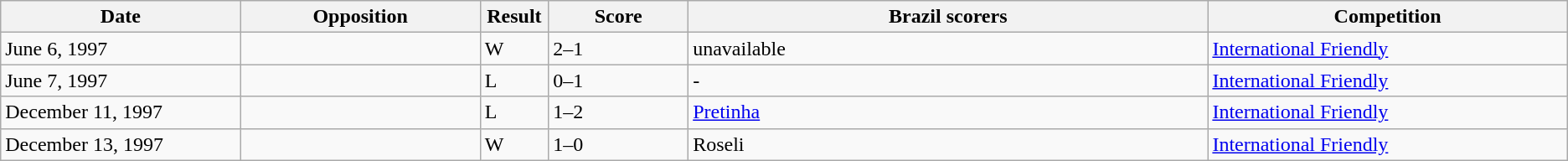<table class="wikitable" style="text-align: left;">
<tr>
<th width=12%>Date</th>
<th width=12%>Opposition</th>
<th width=1%>Result</th>
<th width=7%>Score</th>
<th width=26%>Brazil scorers</th>
<th width=18%>Competition</th>
</tr>
<tr>
<td>June 6, 1997</td>
<td></td>
<td>W</td>
<td>2–1</td>
<td>unavailable</td>
<td><a href='#'>International Friendly</a></td>
</tr>
<tr>
<td>June 7, 1997</td>
<td></td>
<td>L</td>
<td>0–1</td>
<td>-</td>
<td><a href='#'>International Friendly</a></td>
</tr>
<tr>
<td>December 11, 1997</td>
<td></td>
<td>L</td>
<td>1–2</td>
<td><a href='#'>Pretinha</a></td>
<td><a href='#'>International Friendly</a></td>
</tr>
<tr>
<td>December 13, 1997</td>
<td></td>
<td>W</td>
<td>1–0</td>
<td>Roseli</td>
<td><a href='#'>International Friendly</a></td>
</tr>
</table>
